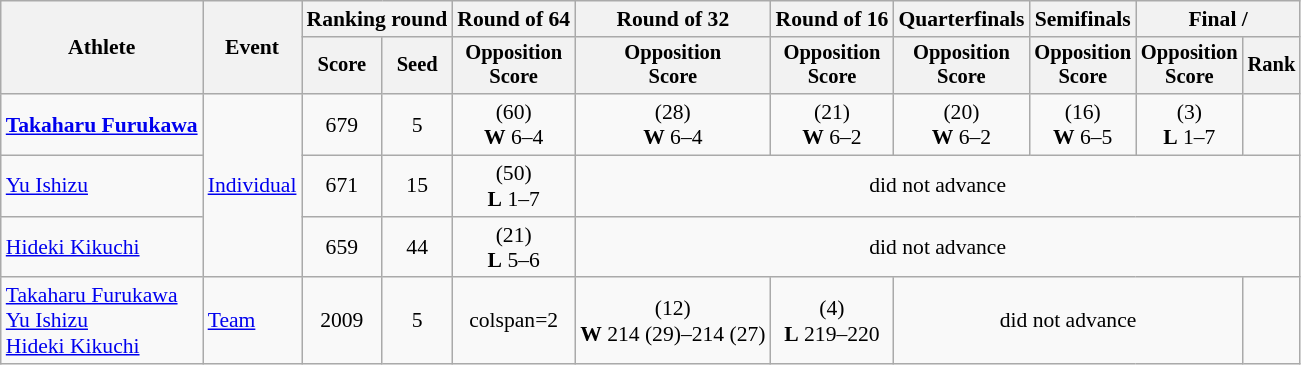<table class="wikitable" style="font-size:90%">
<tr>
<th rowspan="2">Athlete</th>
<th rowspan="2">Event</th>
<th colspan="2">Ranking round</th>
<th>Round of 64</th>
<th>Round of 32</th>
<th>Round of 16</th>
<th>Quarterfinals</th>
<th>Semifinals</th>
<th colspan="2">Final / </th>
</tr>
<tr style="font-size:95%">
<th>Score</th>
<th>Seed</th>
<th>Opposition<br>Score</th>
<th>Opposition<br>Score</th>
<th>Opposition<br>Score</th>
<th>Opposition<br>Score</th>
<th>Opposition<br>Score</th>
<th>Opposition<br>Score</th>
<th>Rank</th>
</tr>
<tr align=center>
<td align=left><strong><a href='#'>Takaharu Furukawa</a></strong></td>
<td align=left rowspan=3><a href='#'>Individual</a></td>
<td>679</td>
<td>5</td>
<td> (60)<br><strong>W</strong> 6–4</td>
<td> (28)<br><strong>W</strong> 6–4</td>
<td> (21) <br><strong>W</strong> 6–2</td>
<td> (20) <br><strong>W</strong> 6–2</td>
<td> (16) <br><strong>W</strong> 6–5</td>
<td> (3) <br><strong>L</strong> 1–7</td>
<td></td>
</tr>
<tr align=center>
<td align=left><a href='#'>Yu Ishizu</a></td>
<td>671</td>
<td>15</td>
<td> (50)<br><strong>L</strong> 1–7</td>
<td colspan=6>did not advance</td>
</tr>
<tr align=center>
<td align=left><a href='#'>Hideki Kikuchi</a></td>
<td>659</td>
<td>44</td>
<td> (21)<br><strong>L</strong> 5–6</td>
<td colspan=6>did not advance</td>
</tr>
<tr align=center>
<td align=left><a href='#'>Takaharu Furukawa</a><br><a href='#'>Yu Ishizu</a><br><a href='#'>Hideki Kikuchi</a></td>
<td align=left><a href='#'>Team</a></td>
<td>2009</td>
<td>5</td>
<td>colspan=2 </td>
<td> (12) <br><strong>W</strong> 214 (29)–214 (27)</td>
<td> (4) <br><strong>L</strong> 219–220</td>
<td colspan=3>did not advance</td>
</tr>
</table>
